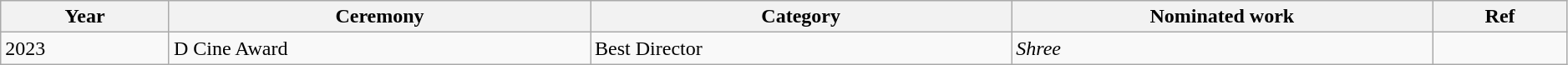<table class="wikitable mw-collapsible " style="width:99%;">
<tr>
<th style ="width:10%;" scope="col">Year</th>
<th style ="width:25%;" scope="col">Ceremony</th>
<th style ="width:25%;" scope="col">Category</th>
<th style ="width:25%;" scope="col">Nominated work</th>
<th style ="width:8%;" scope="col">Ref</th>
</tr>
<tr>
<td>2023</td>
<td>D Cine Award</td>
<td>Best Director</td>
<td><em>Shree</em></td>
<td></td>
</tr>
</table>
